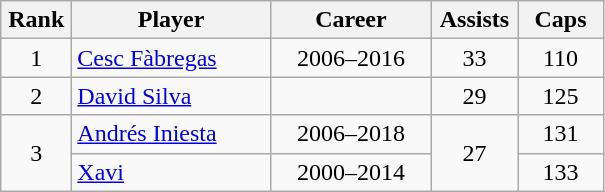<table class="wikitable sortable" style="text-align:center;">
<tr>
<th width=40px>Rank</th>
<th style="width:125px;">Player</th>
<th style="width:100px;">Career</th>
<th width=50px>Assists</th>
<th width=50px>Caps</th>
</tr>
<tr>
<td>1</td>
<td style="text-align:left;"><a href='#'>Cesc Fàbregas</a></td>
<td>2006–2016</td>
<td>33</td>
<td>110</td>
</tr>
<tr>
<td>2</td>
<td style="text-align:left;"><a href='#'>David Silva</a></td>
<td></td>
<td>29</td>
<td>125</td>
</tr>
<tr>
<td rowspan="2">3</td>
<td style="text-align:left;"><a href='#'>Andrés Iniesta</a></td>
<td>2006–2018</td>
<td rowspan="2">27</td>
<td>131</td>
</tr>
<tr>
<td style="text-align:left;"><a href='#'>Xavi</a></td>
<td>2000–2014</td>
<td>133</td>
</tr>
</table>
